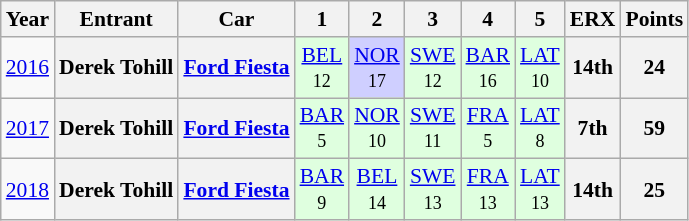<table class="wikitable" border="1" style="text-align:center; font-size:90%;">
<tr valign="top">
<th>Year</th>
<th>Entrant</th>
<th>Car</th>
<th>1</th>
<th>2</th>
<th>3</th>
<th>4</th>
<th>5</th>
<th>ERX</th>
<th>Points</th>
</tr>
<tr>
<td><a href='#'>2016</a></td>
<th>Derek Tohill</th>
<th><a href='#'>Ford Fiesta</a></th>
<td style="background:#DFFFDF;"><a href='#'>BEL</a><br><small>12</small></td>
<td style="background:#CFCFFF;"><a href='#'>NOR</a><br><small>17</small></td>
<td style="background:#DFFFDF;"><a href='#'>SWE</a><br><small>12</small></td>
<td style="background:#DFFFDF;"><a href='#'>BAR</a><br><small>16</small></td>
<td style="background:#DFFFDF;"><a href='#'>LAT</a><br><small>10</small></td>
<th>14th</th>
<th>24</th>
</tr>
<tr>
<td><a href='#'>2017</a></td>
<th>Derek Tohill</th>
<th><a href='#'>Ford Fiesta</a></th>
<td style="background:#DFFFDF;"><a href='#'>BAR</a><br><small>5</small></td>
<td style="background:#DFFFDF;"><a href='#'>NOR</a><br><small>10</small></td>
<td style="background:#DFFFDF;"><a href='#'>SWE</a><br><small>11</small></td>
<td style="background:#DFFFDF;"><a href='#'>FRA</a><br><small>5</small></td>
<td style="background:#DFFFDF;"><a href='#'>LAT</a><br><small>8</small></td>
<th>7th</th>
<th>59</th>
</tr>
<tr>
<td><a href='#'>2018</a></td>
<th>Derek Tohill</th>
<th><a href='#'>Ford Fiesta</a></th>
<td style="background:#DFFFDF;"><a href='#'>BAR</a><br><small>9</small></td>
<td style="background:#DFFFDF;"><a href='#'>BEL</a><br><small>14</small></td>
<td style="background:#DFFFDF;"><a href='#'>SWE</a><br><small>13</small></td>
<td style="background:#DFFFDF;"><a href='#'>FRA</a><br><small>13</small></td>
<td style="background:#DFFFDF;"><a href='#'>LAT</a><br><small>13</small></td>
<th>14th</th>
<th>25</th>
</tr>
</table>
